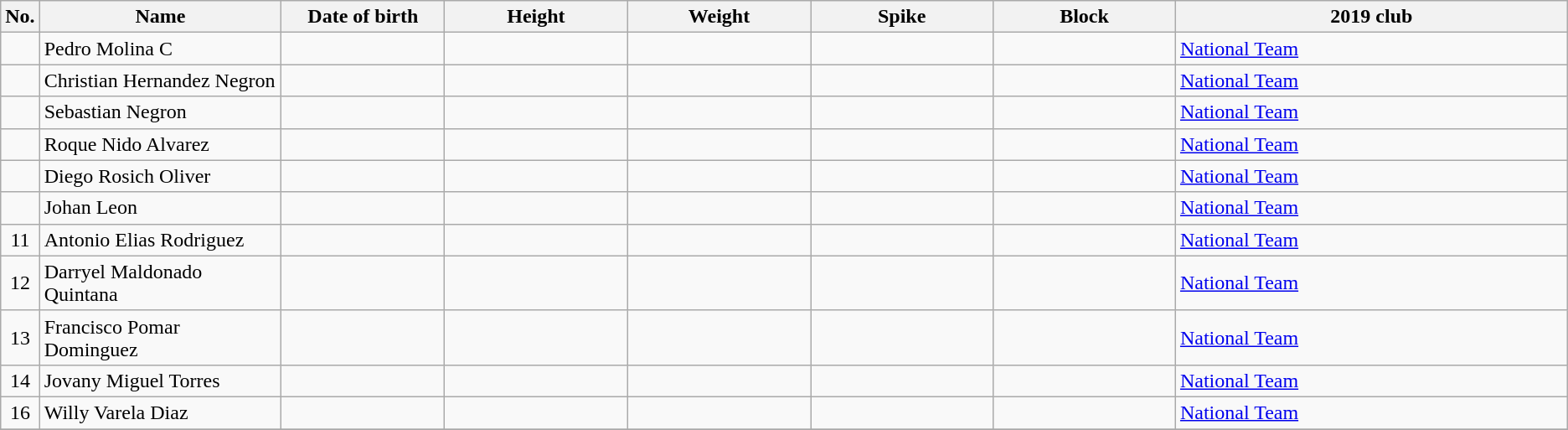<table class="wikitable sortable" style="font-size:100%; text-align:center;">
<tr>
<th>No.</th>
<th style="width:12em">Name</th>
<th style="width:8em">Date of birth</th>
<th style="width:9em">Height</th>
<th style="width:9em">Weight</th>
<th style="width:9em">Spike</th>
<th style="width:9em">Block</th>
<th style="width:20em">2019 club</th>
</tr>
<tr>
<td></td>
<td align=left>Pedro Molina C</td>
<td align=right></td>
<td></td>
<td></td>
<td></td>
<td></td>
<td align=left> <a href='#'>National Team</a></td>
</tr>
<tr>
<td></td>
<td align=left>Christian Hernandez Negron</td>
<td align=right></td>
<td></td>
<td></td>
<td></td>
<td></td>
<td align=left> <a href='#'>National Team</a></td>
</tr>
<tr>
<td></td>
<td align=left>Sebastian Negron</td>
<td align=right></td>
<td></td>
<td></td>
<td></td>
<td></td>
<td align=left> <a href='#'>National Team</a></td>
</tr>
<tr>
<td></td>
<td align=left>Roque Nido Alvarez</td>
<td align=right></td>
<td></td>
<td></td>
<td></td>
<td></td>
<td align=left> <a href='#'>National Team</a></td>
</tr>
<tr>
<td></td>
<td align=left>Diego Rosich Oliver</td>
<td align=right></td>
<td></td>
<td></td>
<td></td>
<td></td>
<td align=left> <a href='#'>National Team</a></td>
</tr>
<tr>
<td></td>
<td align=left>Johan Leon</td>
<td align=right></td>
<td></td>
<td></td>
<td></td>
<td></td>
<td align=left> <a href='#'>National Team</a></td>
</tr>
<tr>
<td>11</td>
<td align=left>Antonio Elias Rodriguez</td>
<td align=right></td>
<td></td>
<td></td>
<td></td>
<td></td>
<td align=left> <a href='#'>National Team</a></td>
</tr>
<tr>
<td>12</td>
<td align=left>Darryel Maldonado Quintana</td>
<td align=right></td>
<td></td>
<td></td>
<td></td>
<td></td>
<td align=left> <a href='#'>National Team</a></td>
</tr>
<tr>
<td>13</td>
<td align=left>Francisco Pomar Dominguez</td>
<td align=right></td>
<td></td>
<td></td>
<td></td>
<td></td>
<td align=left> <a href='#'>National Team</a></td>
</tr>
<tr>
<td>14</td>
<td align=left>Jovany Miguel Torres</td>
<td align=right></td>
<td></td>
<td></td>
<td></td>
<td></td>
<td align=left> <a href='#'>National Team</a></td>
</tr>
<tr>
<td>16</td>
<td align=left>Willy Varela Diaz</td>
<td align=right></td>
<td></td>
<td></td>
<td></td>
<td></td>
<td align=left> <a href='#'>National Team</a></td>
</tr>
<tr>
</tr>
</table>
